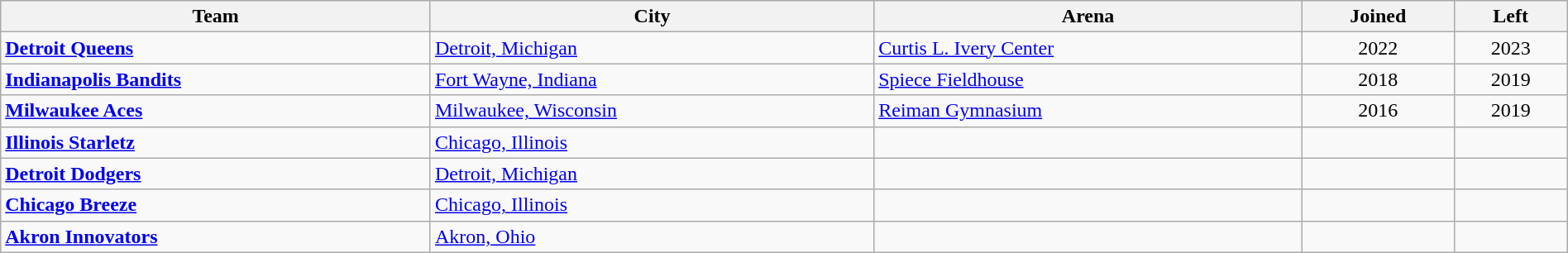<table class="wikitable" style="width:100%; text-align:left">
<tr>
<th>Team</th>
<th>City</th>
<th>Arena</th>
<th>Joined</th>
<th>Left</th>
</tr>
<tr>
<td><strong><a href='#'>Detroit Queens</a></strong></td>
<td><a href='#'>Detroit, Michigan</a></td>
<td><a href='#'>Curtis L. Ivery Center</a></td>
<td align="center">2022</td>
<td style="text-align:center;">2023</td>
</tr>
<tr>
<td><a href='#'><strong>Indianapolis Bandits</strong></a></td>
<td><a href='#'>Fort Wayne, Indiana</a></td>
<td><a href='#'>Spiece Fieldhouse</a></td>
<td align="center">2018</td>
<td align="center">2019</td>
</tr>
<tr>
<td><strong><a href='#'>Milwaukee Aces</a></strong></td>
<td><a href='#'>Milwaukee, Wisconsin</a></td>
<td><a href='#'>Reiman Gymnasium</a></td>
<td style="text-align:center;">2016</td>
<td align="center">2019</td>
</tr>
<tr>
<td><strong><a href='#'>Illinois Starletz</a></strong></td>
<td><a href='#'>Chicago, Illinois</a></td>
<td></td>
<td></td>
<td></td>
</tr>
<tr>
<td><strong><a href='#'>Detroit Dodgers</a></strong></td>
<td><a href='#'>Detroit, Michigan</a></td>
<td></td>
<td></td>
<td></td>
</tr>
<tr>
<td><strong><a href='#'>Chicago Breeze</a></strong></td>
<td><a href='#'>Chicago, Illinois</a></td>
<td></td>
<td></td>
<td></td>
</tr>
<tr>
<td><strong><a href='#'>Akron Innovators</a></strong></td>
<td><a href='#'>Akron, Ohio</a></td>
<td></td>
<td></td>
<td></td>
</tr>
</table>
